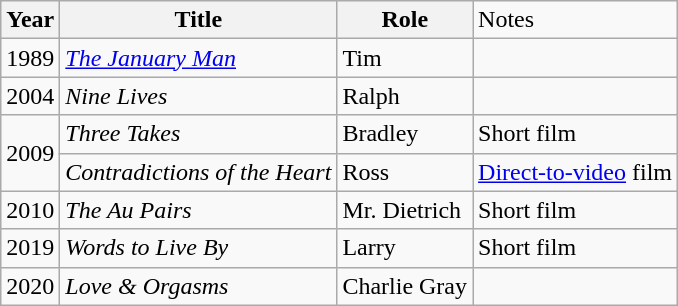<table class="wikitable sortable">
<tr>
<th>Year</th>
<th>Title</th>
<th>Role</th>
<td>Notes</td>
</tr>
<tr>
<td>1989</td>
<td><em><a href='#'>The January Man</a></em></td>
<td>Tim</td>
<td></td>
</tr>
<tr>
<td>2004</td>
<td><em>Nine Lives</em></td>
<td>Ralph</td>
<td></td>
</tr>
<tr>
<td rowspan= "2">2009</td>
<td><em>Three Takes</em></td>
<td>Bradley</td>
<td>Short film</td>
</tr>
<tr>
<td><em>Contradictions of the Heart</em></td>
<td>Ross</td>
<td><a href='#'>Direct-to-video</a> film</td>
</tr>
<tr>
<td>2010</td>
<td><em>The Au Pairs</em></td>
<td>Mr. Dietrich</td>
<td>Short film</td>
</tr>
<tr>
<td>2019</td>
<td><em>Words to Live By</em></td>
<td>Larry</td>
<td>Short film</td>
</tr>
<tr>
<td>2020</td>
<td><em>Love & Orgasms</em></td>
<td>Charlie Gray</td>
<td></td>
</tr>
</table>
